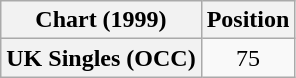<table class="wikitable plainrowheaders" style="text-align:center">
<tr>
<th scope="col">Chart (1999)</th>
<th scope="col">Position</th>
</tr>
<tr>
<th scope="row">UK Singles (OCC)</th>
<td>75</td>
</tr>
</table>
